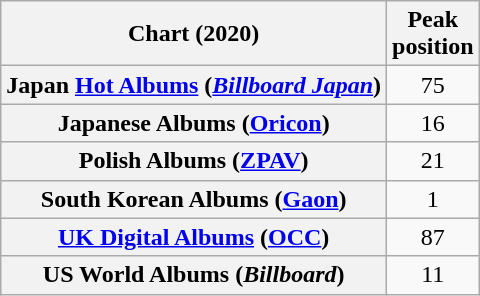<table class="wikitable sortable plainrowheaders" style="text-align:center">
<tr>
<th scope="col">Chart (2020)</th>
<th scope="col">Peak<br>position</th>
</tr>
<tr>
<th scope="row">Japan <a href='#'>Hot Albums</a> (<em><a href='#'>Billboard Japan</a></em>)</th>
<td>75</td>
</tr>
<tr>
<th scope="row">Japanese Albums (<a href='#'>Oricon</a>)</th>
<td>16</td>
</tr>
<tr>
<th scope="row">Polish Albums (<a href='#'>ZPAV</a>)</th>
<td>21</td>
</tr>
<tr>
<th scope="row">South Korean Albums (<a href='#'>Gaon</a>)</th>
<td>1</td>
</tr>
<tr>
<th scope="row"><a href='#'>UK Digital Albums</a> (<a href='#'>OCC</a>)</th>
<td>87</td>
</tr>
<tr>
<th scope="row">US World Albums (<em>Billboard</em>)</th>
<td>11</td>
</tr>
</table>
